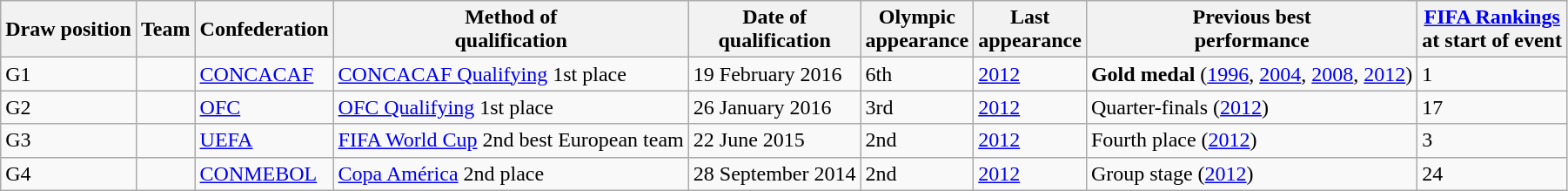<table class="wikitable sortable">
<tr>
<th>Draw position</th>
<th>Team</th>
<th>Confederation</th>
<th>Method of<br>qualification</th>
<th>Date of<br>qualification</th>
<th>Olympic<br>appearance</th>
<th>Last<br>appearance</th>
<th>Previous best<br>performance</th>
<th><a href='#'>FIFA Rankings</a><br>at start of event</th>
</tr>
<tr>
<td>G1</td>
<td style=white-space:nowrap></td>
<td><a href='#'>CONCACAF</a></td>
<td><a href='#'>CONCACAF Qualifying</a> 1st place</td>
<td>19 February 2016</td>
<td data-sort-value="6">6th</td>
<td><a href='#'>2012</a></td>
<td data-sort-value="7.4"><strong>Gold medal</strong> (<a href='#'>1996</a>, <a href='#'>2004</a>, <a href='#'>2008</a>, <a href='#'>2012</a>)</td>
<td>1</td>
</tr>
<tr>
<td>G2</td>
<td style=white-space:nowrap></td>
<td><a href='#'>OFC</a></td>
<td><a href='#'>OFC Qualifying</a> 1st place</td>
<td>26 January 2016</td>
<td data-sort-value="3">3rd</td>
<td><a href='#'>2012</a></td>
<td data-sort-value="3.1">Quarter-finals (<a href='#'>2012</a>)</td>
<td>17</td>
</tr>
<tr>
<td>G3</td>
<td style=white-space:nowrap></td>
<td><a href='#'>UEFA</a></td>
<td><a href='#'>FIFA World Cup</a> 2nd best European team</td>
<td>22 June 2015</td>
<td data-sort-value="2">2nd</td>
<td><a href='#'>2012</a></td>
<td data-sort-value="4.1">Fourth place (<a href='#'>2012</a>)</td>
<td>3</td>
</tr>
<tr>
<td>G4</td>
<td style=white-space:nowrap></td>
<td><a href='#'>CONMEBOL</a></td>
<td><a href='#'>Copa América</a> 2nd place</td>
<td>28 September 2014</td>
<td data-sort-value="2">2nd</td>
<td><a href='#'>2012</a></td>
<td data-sort-value="1.1">Group stage (<a href='#'>2012</a>)</td>
<td>24</td>
</tr>
</table>
